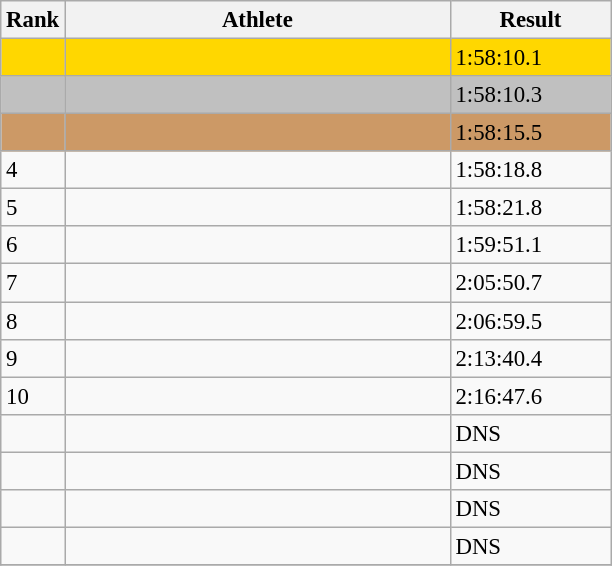<table class="wikitable" style="font-size:95%" style="width:35em;" style="text-align:center">
<tr>
<th>Rank</th>
<th width=250>Athlete</th>
<th width=100>Result</th>
</tr>
<tr bgcolor=gold>
<td></td>
<td align=left></td>
<td>1:58:10.1</td>
</tr>
<tr bgcolor=silver>
<td></td>
<td align=left></td>
<td>1:58:10.3</td>
</tr>
<tr bgcolor=cc9966>
<td></td>
<td align=left></td>
<td>1:58:15.5</td>
</tr>
<tr>
<td>4</td>
<td align=left></td>
<td>1:58:18.8</td>
</tr>
<tr>
<td>5</td>
<td align=left></td>
<td>1:58:21.8</td>
</tr>
<tr>
<td>6</td>
<td align=left></td>
<td>1:59:51.1</td>
</tr>
<tr>
<td>7</td>
<td align=left></td>
<td>2:05:50.7</td>
</tr>
<tr>
<td>8</td>
<td align=left></td>
<td>2:06:59.5</td>
</tr>
<tr>
<td>9</td>
<td align=left></td>
<td>2:13:40.4</td>
</tr>
<tr>
<td>10</td>
<td align=left></td>
<td>2:16:47.6</td>
</tr>
<tr>
<td></td>
<td align=left></td>
<td>DNS</td>
</tr>
<tr>
<td></td>
<td align=left></td>
<td>DNS</td>
</tr>
<tr>
<td></td>
<td align=left></td>
<td>DNS</td>
</tr>
<tr>
<td></td>
<td align=left></td>
<td>DNS</td>
</tr>
<tr>
</tr>
</table>
